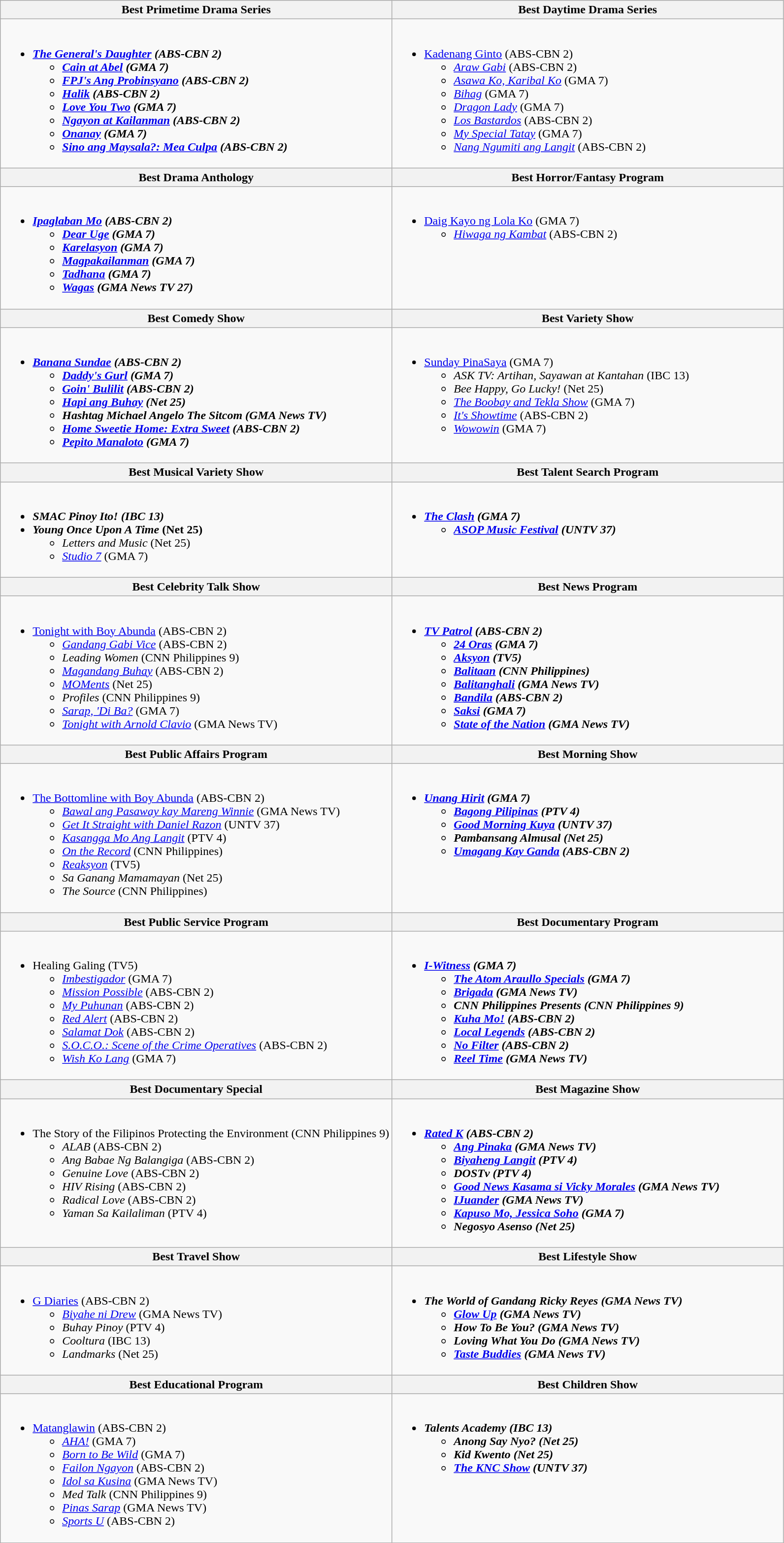<table class=wikitable>
<tr>
<th style="width:50%">Best Primetime Drama Series</th>
<th style="width:50%">Best Daytime Drama Series</th>
</tr>
<tr>
<td valign="top"><br><ul><li><strong><em><a href='#'>The General's Daughter</a><em> (ABS-CBN 2)<strong><ul><li></em><a href='#'>Cain at Abel</a><em> (GMA 7)</li><li></em><a href='#'>FPJ's Ang Probinsyano</a><em> (ABS-CBN 2)</li><li></em><a href='#'>Halik</a><em> (ABS-CBN 2)</li><li></em><a href='#'>Love You Two</a><em> (GMA 7)</li><li></em><a href='#'>Ngayon at Kailanman</a><em> (ABS-CBN 2)</li><li></em><a href='#'>Onanay</a><em> (GMA 7)</li><li></em><a href='#'>Sino ang Maysala?: Mea Culpa</a><em> (ABS-CBN 2)</li></ul></li></ul></td>
<td valign="top"><br><ul><li></em></strong><a href='#'>Kadenang Ginto</a></em> (ABS-CBN 2)</strong><ul><li><em><a href='#'>Araw Gabi</a></em> (ABS-CBN 2)</li><li><em><a href='#'>Asawa Ko, Karibal Ko</a></em> (GMA 7)</li><li><em><a href='#'>Bihag</a></em> (GMA 7)</li><li><em><a href='#'>Dragon Lady</a></em> (GMA 7)</li><li><em><a href='#'>Los Bastardos</a></em> (ABS-CBN 2)</li><li><em><a href='#'>My Special Tatay</a></em> (GMA 7)</li><li><em><a href='#'>Nang Ngumiti ang Langit</a></em> (ABS-CBN 2)</li></ul></li></ul></td>
</tr>
<tr>
<th style="width:50%">Best Drama Anthology</th>
<th style="width:50%">Best Horror/Fantasy Program</th>
</tr>
<tr>
<td valign="top"><br><ul><li><strong><em><a href='#'>Ipaglaban Mo</a><em> (ABS-CBN 2)<strong><ul><li></em><a href='#'>Dear Uge</a><em> (GMA 7)</li><li></em><a href='#'>Karelasyon</a><em> (GMA 7)</li><li></em><a href='#'>Magpakailanman</a><em> (GMA 7)</li><li></em><a href='#'>Tadhana</a><em> (GMA 7)</li><li></em><a href='#'>Wagas</a><em> (GMA News TV 27)</li></ul></li></ul></td>
<td valign="top"><br><ul><li></em></strong><a href='#'>Daig Kayo ng Lola Ko</a></em> (GMA 7)</strong><ul><li><em><a href='#'>Hiwaga ng Kambat</a></em> (ABS-CBN 2)</li></ul></li></ul></td>
</tr>
<tr>
<th style="width:50%">Best Comedy Show</th>
<th style="width:50%">Best Variety Show</th>
</tr>
<tr>
<td valign="top"><br><ul><li><strong><em><a href='#'>Banana Sundae</a><em> (ABS-CBN 2)<strong><ul><li></em><a href='#'>Daddy's Gurl</a><em> (GMA 7)</li><li></em><a href='#'>Goin' Bulilit</a><em> (ABS-CBN 2)</li><li></em><a href='#'>Hapi ang Buhay</a><em> (Net 25)</li><li></em>Hashtag Michael Angelo The Sitcom<em> (GMA News TV)</li><li></em><a href='#'>Home Sweetie Home: Extra Sweet</a><em> (ABS-CBN 2)</li><li></em><a href='#'>Pepito Manaloto</a><em> (GMA 7)</li></ul></li></ul></td>
<td valign="top"><br><ul><li></em></strong><a href='#'>Sunday PinaSaya</a></em> (GMA 7)</strong><ul><li><em>ASK TV: Artihan, Sayawan at Kantahan</em> (IBC 13)</li><li><em>Bee Happy, Go Lucky!</em> (Net 25)</li><li><em><a href='#'>The Boobay and Tekla Show</a></em> (GMA 7)</li><li><em><a href='#'>It's Showtime</a></em> (ABS-CBN 2)</li><li><em><a href='#'>Wowowin</a></em> (GMA 7)</li></ul></li></ul></td>
</tr>
<tr>
<th style="width:50%">Best Musical Variety Show</th>
<th style="width:50%">Best Talent Search Program</th>
</tr>
<tr>
<td valign="top"><br><ul><li><strong><em>SMAC Pinoy Ito!<em> (IBC 13)<strong></li><li></em></strong>Young Once Upon A Time</em> (Net 25)</strong><ul><li><em>Letters and Music</em> (Net 25)</li><li><em><a href='#'>Studio 7</a></em> (GMA 7)</li></ul></li></ul></td>
<td valign="top"><br><ul><li><strong><em><a href='#'>The Clash</a><em> (GMA 7)<strong><ul><li></em><a href='#'>ASOP Music Festival</a><em> (UNTV 37)</li></ul></li></ul></td>
</tr>
<tr>
<th style="width:50%">Best Celebrity Talk Show</th>
<th style="width:50%">Best News Program</th>
</tr>
<tr>
<td valign="top"><br><ul><li></em></strong><a href='#'>Tonight with Boy Abunda</a></em> (ABS-CBN 2)</strong><ul><li><em><a href='#'>Gandang Gabi Vice</a></em> (ABS-CBN 2)</li><li><em>Leading Women</em> (CNN Philippines 9)</li><li><em><a href='#'>Magandang Buhay</a></em> (ABS-CBN 2)</li><li><em><a href='#'>MOMents</a></em> (Net 25)</li><li><em>Profiles</em> (CNN Philippines 9)</li><li><em><a href='#'>Sarap, 'Di Ba?</a></em> (GMA 7)</li><li><em><a href='#'>Tonight with Arnold Clavio</a></em> (GMA News TV)</li></ul></li></ul></td>
<td valign="top"><br><ul><li><strong><em><a href='#'>TV Patrol</a><em> (ABS-CBN 2)<strong><ul><li></em><a href='#'>24 Oras</a><em> (GMA 7)</li><li></em><a href='#'>Aksyon</a><em> (TV5)</li><li></em><a href='#'>Balitaan</a><em> (CNN Philippines)</li><li></em><a href='#'>Balitanghali</a><em> (GMA News TV)</li><li></em><a href='#'>Bandila</a><em> (ABS-CBN 2)</li><li></em><a href='#'>Saksi</a><em> (GMA 7)</li><li></em><a href='#'>State of the Nation</a><em> (GMA News TV)</li></ul></li></ul></td>
</tr>
<tr>
<th style="width:50%">Best Public Affairs Program</th>
<th style="width:50%">Best Morning Show</th>
</tr>
<tr>
<td valign="top"><br><ul><li></em></strong><a href='#'>The Bottomline with Boy Abunda</a></em> (ABS-CBN 2)</strong><ul><li><em><a href='#'>Bawal ang Pasaway kay Mareng Winnie</a></em> (GMA News TV)</li><li><em><a href='#'>Get It Straight with Daniel Razon</a></em> (UNTV 37)</li><li><em><a href='#'>Kasangga Mo Ang Langit</a></em> (PTV 4)</li><li><em><a href='#'>On the Record</a></em> (CNN Philippines)</li><li><em><a href='#'>Reaksyon</a></em> (TV5)</li><li><em>Sa Ganang Mamamayan</em> (Net 25)</li><li><em>The Source</em> (CNN Philippines)</li></ul></li></ul></td>
<td valign="top"><br><ul><li><strong><em><a href='#'>Unang Hirit</a><em> (GMA 7)<strong><ul><li></em><a href='#'>Bagong Pilipinas</a><em> (PTV 4)</li><li></em><a href='#'>Good Morning Kuya</a><em> (UNTV 37)</li><li></em>Pambansang Almusal<em> (Net 25)</li><li></em><a href='#'>Umagang Kay Ganda</a><em> (ABS-CBN 2)</li></ul></li></ul></td>
</tr>
<tr>
<th style="width:50%">Best Public Service Program</th>
<th style="width:50%">Best Documentary Program</th>
</tr>
<tr>
<td valign="top"><br><ul><li></em></strong>Healing Galing</em> (TV5)</strong><ul><li><em><a href='#'>Imbestigador</a></em> (GMA 7)</li><li><em><a href='#'>Mission Possible</a></em> (ABS-CBN 2)</li><li><em><a href='#'>My Puhunan</a></em> (ABS-CBN 2)</li><li><em><a href='#'>Red Alert</a></em> (ABS-CBN 2)</li><li><em><a href='#'>Salamat Dok</a></em> (ABS-CBN 2)</li><li><em><a href='#'>S.O.C.O.: Scene of the Crime Operatives</a></em> (ABS-CBN 2)</li><li><em><a href='#'>Wish Ko Lang</a></em> (GMA 7)</li></ul></li></ul></td>
<td valign="top"><br><ul><li><strong><em><a href='#'>I-Witness</a><em> (GMA 7)<strong><ul><li></em><a href='#'>The Atom Araullo Specials</a><em> (GMA 7)</li><li></em><a href='#'>Brigada</a><em> (GMA News TV)</li><li></em>CNN Philippines Presents<em> (CNN Philippines 9)</li><li></em><a href='#'>Kuha Mo!</a><em> (ABS-CBN 2)</li><li></em><a href='#'>Local Legends</a><em> (ABS-CBN 2)</li><li></em><a href='#'>No Filter</a><em> (ABS-CBN 2)</li><li></em><a href='#'>Reel Time</a><em> (GMA News TV)</li></ul></li></ul></td>
</tr>
<tr>
<th style="width:50%">Best Documentary Special</th>
<th style="width:50%">Best Magazine Show</th>
</tr>
<tr>
<td valign="top"><br><ul><li></em></strong>The Story of the Filipinos Protecting the Environment</em> (CNN Philippines 9)</strong><ul><li><em>ALAB</em> (ABS-CBN 2)</li><li><em>Ang Babae Ng Balangiga</em> (ABS-CBN 2)</li><li><em>Genuine Love</em> (ABS-CBN 2)</li><li><em>HIV Rising</em> (ABS-CBN 2)</li><li><em>Radical Love</em> (ABS-CBN 2)</li><li><em>Yaman Sa Kailaliman</em> (PTV 4)</li></ul></li></ul></td>
<td valign="top"><br><ul><li><strong><em><a href='#'>Rated K</a><em> (ABS-CBN 2)<strong><ul><li></em><a href='#'>Ang Pinaka</a><em> (GMA News TV)</li><li></em><a href='#'>Biyaheng Langit</a><em> (PTV 4)</li><li></em>DOSTv<em> (PTV 4)</li><li></em><a href='#'>Good News Kasama si Vicky Morales</a><em> (GMA News TV)</li><li></em><a href='#'>IJuander</a><em> (GMA News TV)</li><li></em><a href='#'>Kapuso Mo, Jessica Soho</a><em> (GMA 7)</li><li></em>Negosyo Asenso<em> (Net 25)</li></ul></li></ul></td>
</tr>
<tr>
<th style="width:50%">Best Travel Show</th>
<th style="width:50%">Best Lifestyle Show</th>
</tr>
<tr>
<td valign="top"><br><ul><li></em></strong><a href='#'>G Diaries</a></em> (ABS-CBN 2)</strong><ul><li><em><a href='#'>Biyahe ni Drew</a></em> (GMA News TV)</li><li><em>Buhay Pinoy</em> (PTV 4)</li><li><em>Cooltura</em> (IBC 13)</li><li><em>Landmarks</em> (Net 25)</li></ul></li></ul></td>
<td valign="top"><br><ul><li><strong><em>The World of Gandang Ricky Reyes<em> (GMA News TV)<strong><ul><li></em><a href='#'>Glow Up</a><em> (GMA News TV)</li><li></em>How To Be You?<em> (GMA News TV)</li><li></em>Loving What You Do<em> (GMA News TV)</li><li></em><a href='#'>Taste Buddies</a><em> (GMA News TV)</li></ul></li></ul></td>
</tr>
<tr>
<th style="width:50%">Best Educational Program</th>
<th style="width:50%">Best Children Show</th>
</tr>
<tr>
<td valign="top"><br><ul><li></em></strong><a href='#'>Matanglawin</a></em> (ABS-CBN 2)</strong><ul><li><em><a href='#'>AHA!</a></em> (GMA 7)</li><li><em><a href='#'>Born to Be Wild</a></em> (GMA 7)</li><li><em><a href='#'>Failon Ngayon</a></em> (ABS-CBN 2)</li><li><em><a href='#'>Idol sa Kusina</a></em> (GMA News TV)</li><li><em>Med Talk</em> (CNN Philippines 9)</li><li><em><a href='#'>Pinas Sarap</a></em> (GMA News TV)</li><li><em><a href='#'>Sports U</a></em> (ABS-CBN 2)</li></ul></li></ul></td>
<td valign="top"><br><ul><li><strong><em>Talents Academy<em> (IBC 13)<strong><ul><li></em>Anong Say Nyo?<em> (Net 25)</li><li></em>Kid Kwento<em> (Net 25)</li><li></em><a href='#'>The KNC Show</a><em> (UNTV 37)</li></ul></li></ul></td>
</tr>
</table>
